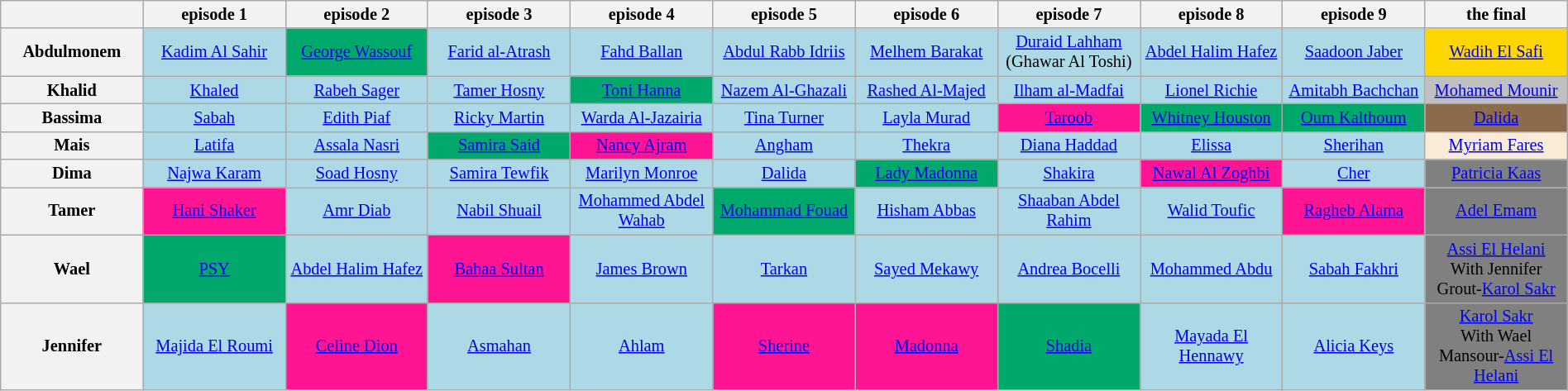<table class="wikitable" style="font-size:85%; width:100%; text-align:center; margin-left: auto; margin-right: auto">
<tr>
<th style="width: 8%;"></th>
<th style="width: 8%;">episode 1</th>
<th style="width: 8%;">episode 2</th>
<th style="width: 8%;">episode 3</th>
<th style="width: 8%;">episode 4</th>
<th style="width: 8%;">episode 5</th>
<th style="width: 8%;">episode 6</th>
<th style="width: 8%;">episode 7</th>
<th style="width: 8%;">episode 8</th>
<th style="width: 8%;">episode 9</th>
<th style="width: 8%;">the final</th>
</tr>
<tr>
<th>Abdulmonem</th>
<td style="background:lightblue"><a href='#'>Kadim Al Sahir</a></td>
<td style="background:#00A86B"><a href='#'>George Wassouf</a></td>
<td style="background:lightblue"><a href='#'>Farid al-Atrash</a></td>
<td style="background:Lightblue"><a href='#'>Fahd Ballan</a></td>
<td style="background:lightblue"><a href='#'>Abdul Rabb Idriis</a></td>
<td style="background:lightblue"><a href='#'>Melhem Barakat</a></td>
<td style="background:lightblue"><a href='#'>Duraid Lahham</a> (Ghawar Al Toshi)</td>
<td style="background:lightblue"><a href='#'>Abdel Halim Hafez</a></td>
<td style="background:lightblue"><a href='#'>Saadoon Jaber</a></td>
<td style="background:gold"><a href='#'>Wadih El Safi</a></td>
</tr>
<tr>
<th>Khalid</th>
<td style="background:lightblue"><a href='#'>Khaled</a></td>
<td style="background:lightblue"><a href='#'>Rabeh Sager</a></td>
<td style="background:lightblue"><a href='#'>Tamer Hosny</a></td>
<td style="background:#00A86B"><a href='#'>Toni Hanna</a></td>
<td style="background:lightblue"><a href='#'>Nazem Al-Ghazali</a></td>
<td style="background:lightblue"><a href='#'>Rashed Al-Majed</a></td>
<td style="background:lightblue"><a href='#'>Ilham al-Madfai</a></td>
<td style="background:lightblue"><a href='#'>Lionel Richie</a></td>
<td style="background:lightblue"><a href='#'>Amitabh Bachchan</a></td>
<td style="background:silver"><a href='#'>Mohamed Mounir</a></td>
</tr>
<tr>
<th>Bassima</th>
<td style="background:lightblue"><a href='#'>Sabah</a></td>
<td style="background:lightblue"><a href='#'>Edith Piaf</a></td>
<td style="background:lightblue"><a href='#'>Ricky Martin</a></td>
<td style="background:lightblue"><a href='#'>Warda Al-Jazairia</a></td>
<td style="background:lightblue"><a href='#'>Tina Turner</a></td>
<td style="background:lightblue"><a href='#'>Layla Murad</a></td>
<td style="background:DeepPink"><a href='#'>Taroob</a></td>
<td style="background:#00A86B"><a href='#'>Whitney Houston</a></td>
<td style="background:#00A86B"><a href='#'>Oum Kalthoum</a></td>
<td style="background:#8c6b4d"><a href='#'>Dalida</a></td>
</tr>
<tr>
<th>Mais</th>
<td style="background:lightblue"><a href='#'>Latifa</a></td>
<td style="background:lightblue"><a href='#'>Assala Nasri</a></td>
<td style="background:#00A86B"><a href='#'>Samira Said</a></td>
<td style="background:DeepPink"><a href='#'>Nancy Ajram</a></td>
<td style="background:lightblue"><a href='#'>Angham</a></td>
<td style="background:lightblue"><a href='#'>Thekra</a></td>
<td style="background:lightblue"><a href='#'>Diana Haddad</a></td>
<td style="background:lightblue"><a href='#'>Elissa</a></td>
<td style="background:lightblue"><a href='#'>Sherihan</a></td>
<td style="background:AntiqueWhite"><a href='#'>Myriam Fares</a></td>
</tr>
<tr>
<th>Dima</th>
<td style="background:lightblue"><a href='#'>Najwa Karam</a></td>
<td style="background:lightblue"><a href='#'>Soad Hosny</a></td>
<td style="background:lightblue"><a href='#'>Samira Tewfik</a></td>
<td style="background:lightblue"><a href='#'>Marilyn Monroe</a></td>
<td style="background:lightblue"><a href='#'>Dalida</a></td>
<td style="background:#00A86B"><a href='#'>Lady Madonna</a></td>
<td style="background:lightblue"><a href='#'>Shakira</a></td>
<td style="background:DeepPink"><a href='#'>Nawal Al Zoghbi</a></td>
<td style="background:lightblue"><a href='#'>Cher</a></td>
<td style="background:Gray"><a href='#'>Patricia Kaas</a></td>
</tr>
<tr>
<th>Tamer</th>
<td style="background:DeepPink"><a href='#'>Hani Shaker</a></td>
<td style="background:lightblue"><a href='#'>Amr Diab</a></td>
<td style="background:lightblue"><a href='#'>Nabil Shuail</a></td>
<td style="background:lightblue"><a href='#'>Mohammed Abdel Wahab</a></td>
<td style="background:#00A86B"><a href='#'>Mohammad Fouad</a></td>
<td style="background:lightblue"><a href='#'>Hisham Abbas</a></td>
<td style="background:lightblue"><a href='#'>Shaaban Abdel Rahim</a></td>
<td style="background:lightblue"><a href='#'>Walid Toufic</a></td>
<td style="background:DeepPink"><a href='#'>Ragheb Alama</a></td>
<td style="background:Gray"><a href='#'>Adel Emam</a></td>
</tr>
<tr>
<th>Wael</th>
<td style="background:#00A86B"><a href='#'>PSY</a></td>
<td style="background:lightblue"><a href='#'>Abdel Halim Hafez</a></td>
<td style="background:DeepPink"><a href='#'>Bahaa Sultan</a></td>
<td style="background:lightblue"><a href='#'>James Brown</a></td>
<td style="background:lightblue"><a href='#'>Tarkan</a></td>
<td style="background:lightblue"><a href='#'>Sayed Mekawy</a></td>
<td style="background:lightblue"><a href='#'>Andrea Bocelli</a></td>
<td style="background:lightblue"><a href='#'>Mohammed Abdu</a></td>
<td style="background:lightblue"><a href='#'>Sabah Fakhri</a></td>
<td style="background:Gray"><a href='#'>Assi El Helani</a><br>With Jennifer Grout-<a href='#'>Karol Sakr</a></td>
</tr>
<tr>
<th>Jennifer</th>
<td style="background:lightblue"><a href='#'>Majida El Roumi</a></td>
<td style="background:DeepPink"><a href='#'>Celine Dion</a></td>
<td style="background:lightblue"><a href='#'>Asmahan</a></td>
<td style="background:lightblue"><a href='#'>Ahlam</a></td>
<td style="background:DeepPink"><a href='#'>Sherine</a></td>
<td style="background:DeepPink"><a href='#'>Madonna</a></td>
<td style="background:#00A86B"><a href='#'>Shadia</a></td>
<td style="background:lightblue"><a href='#'>Mayada El Hennawy</a></td>
<td style="background:lightblue"><a href='#'>Alicia Keys</a></td>
<td style="background:Gray"><a href='#'>Karol Sakr</a><br>With Wael Mansour-<a href='#'>Assi El Helani</a></td>
</tr>
</table>
